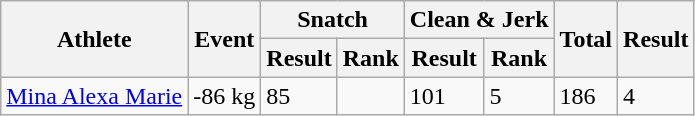<table class="wikitable">
<tr>
<th rowspan="2">Athlete</th>
<th rowspan="2">Event</th>
<th colspan="2">Snatch</th>
<th colspan="2">Clean & Jerk</th>
<th rowspan="2">Total</th>
<th rowspan="2">Result</th>
</tr>
<tr>
<th>Result</th>
<th>Rank</th>
<th>Result</th>
<th>Rank</th>
</tr>
<tr>
<td><a href='#'>Mina Alexa Marie</a></td>
<td>-86 kg</td>
<td>85</td>
<td></td>
<td>101</td>
<td>5</td>
<td>186</td>
<td>4</td>
</tr>
</table>
